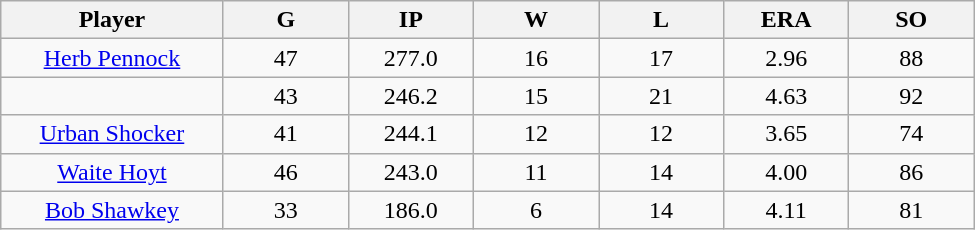<table class="wikitable sortable">
<tr>
<th bgcolor="#DDDDFF" width="16%">Player</th>
<th bgcolor="#DDDDFF" width="9%">G</th>
<th bgcolor="#DDDDFF" width="9%">IP</th>
<th bgcolor="#DDDDFF" width="9%">W</th>
<th bgcolor="#DDDDFF" width="9%">L</th>
<th bgcolor="#DDDDFF" width="9%">ERA</th>
<th bgcolor="#DDDDFF" width="9%">SO</th>
</tr>
<tr align="center">
<td><a href='#'>Herb Pennock</a></td>
<td>47</td>
<td>277.0</td>
<td>16</td>
<td>17</td>
<td>2.96</td>
<td>88</td>
</tr>
<tr align=center>
<td></td>
<td>43</td>
<td>246.2</td>
<td>15</td>
<td>21</td>
<td>4.63</td>
<td>92</td>
</tr>
<tr align="center">
<td><a href='#'>Urban Shocker</a></td>
<td>41</td>
<td>244.1</td>
<td>12</td>
<td>12</td>
<td>3.65</td>
<td>74</td>
</tr>
<tr align=center>
<td><a href='#'>Waite Hoyt</a></td>
<td>46</td>
<td>243.0</td>
<td>11</td>
<td>14</td>
<td>4.00</td>
<td>86</td>
</tr>
<tr align=center>
<td><a href='#'>Bob Shawkey</a></td>
<td>33</td>
<td>186.0</td>
<td>6</td>
<td>14</td>
<td>4.11</td>
<td>81</td>
</tr>
</table>
